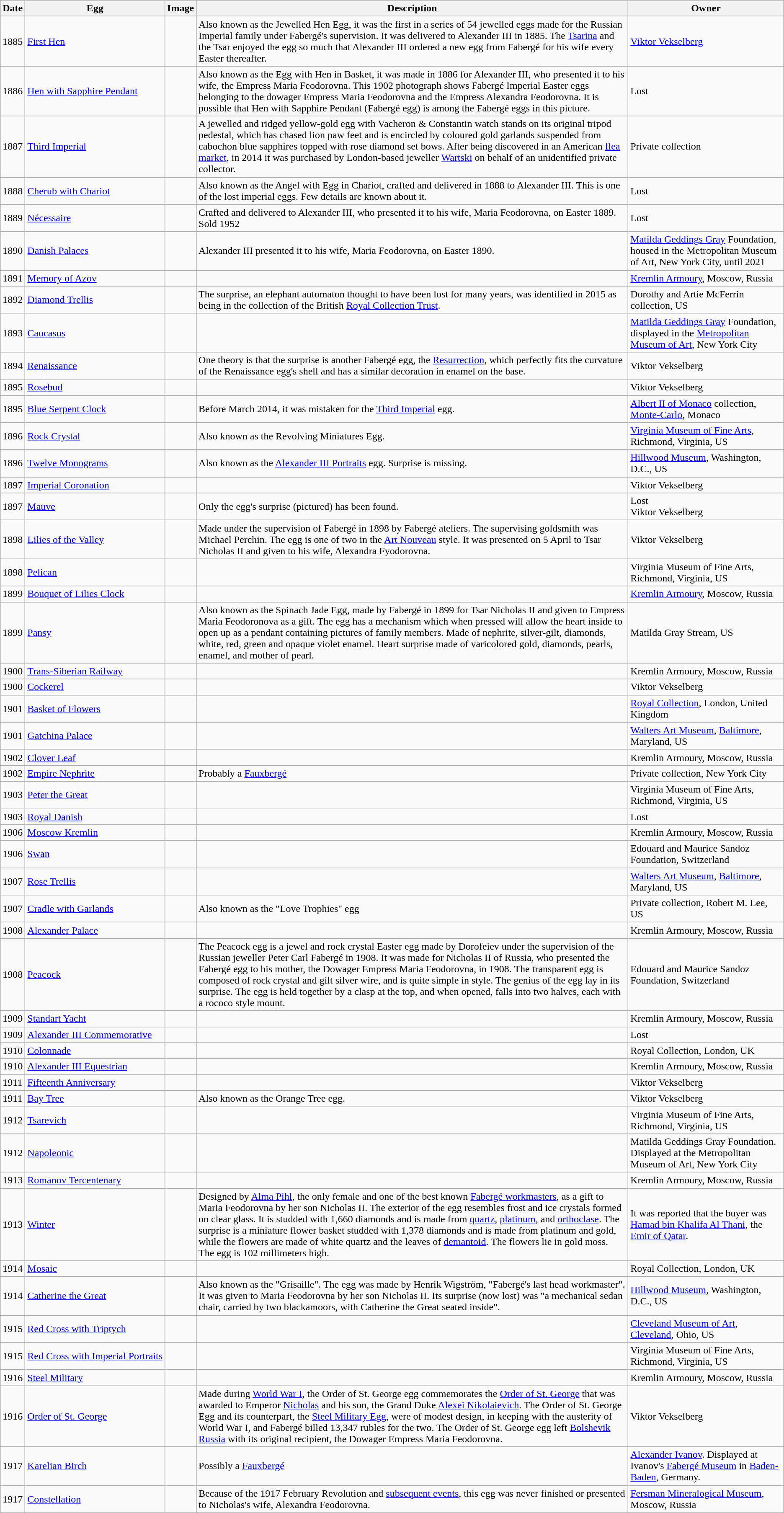<table class="wikitable sortable">
<tr>
<th>Date</th>
<th>Egg</th>
<th class="unsortable">Image</th>
<th style="width:75%;">Description</th>
<th style="width:25%;">Owner</th>
</tr>
<tr>
<td>1885</td>
<td><a href='#'>First Hen</a></td>
<td></td>
<td>Also known as the Jewelled Hen Egg, it was the first in a series of 54 jewelled eggs made for the Russian Imperial family under Fabergé's supervision. It was delivered to Alexander III in 1885. The <a href='#'>Tsarina</a> and the Tsar enjoyed the egg so much that Alexander III ordered a new egg from Fabergé for his wife every Easter thereafter.</td>
<td><a href='#'>Viktor Vekselberg</a></td>
</tr>
<tr>
<td>1886</td>
<td><a href='#'>Hen with Sapphire Pendant</a></td>
<td></td>
<td>Also known as the Egg with Hen in Basket, it was made in 1886 for Alexander III, who presented it to his wife, the Empress Maria Feodorovna. This 1902 photograph shows Fabergé Imperial Easter eggs belonging to the dowager Empress Maria Feodorovna and the Empress Alexandra Feodorovna. It is possible that Hen with Sapphire Pendant (Fabergé egg) is among the Fabergé eggs in this picture.</td>
<td>Lost</td>
</tr>
<tr>
<td>1887</td>
<td><a href='#'>Third Imperial</a></td>
<td></td>
<td>A jewelled and ridged yellow-gold egg with Vacheron & Constantin watch stands on its original tripod pedestal, which has chased lion paw feet and is encircled by coloured gold garlands suspended from cabochon blue sapphires topped with rose diamond set bows. After being discovered in an American <a href='#'>flea market</a>, in 2014 it was purchased by London-based jeweller <a href='#'>Wartski</a> on behalf of an unidentified private collector.</td>
<td>Private collection</td>
</tr>
<tr>
<td>1888</td>
<td><a href='#'>Cherub with Chariot</a></td>
<td> </td>
<td>Also known as the Angel with Egg in Chariot, crafted and delivered in 1888 to Alexander III. This is one of the lost imperial eggs. Few details are known about it.</td>
<td>Lost</td>
</tr>
<tr>
<td>1889</td>
<td><a href='#'>Nécessaire</a></td>
<td></td>
<td>Crafted and delivered to Alexander III, who presented it to his wife, Maria Feodorovna, on Easter 1889. Sold 1952</td>
<td>Lost</td>
</tr>
<tr>
<td>1890</td>
<td><a href='#'>Danish Palaces</a></td>
<td></td>
<td>Alexander III presented it to his wife, Maria Feodorovna, on Easter 1890.</td>
<td><a href='#'>Matilda Geddings Gray</a> Foundation, housed in the Metropolitan Museum of Art, New York City, until 2021</td>
</tr>
<tr>
<td>1891</td>
<td><a href='#'>Memory of Azov</a></td>
<td></td>
<td></td>
<td><a href='#'>Kremlin Armoury</a>, Moscow, Russia</td>
</tr>
<tr>
<td>1892</td>
<td><a href='#'>Diamond Trellis</a></td>
<td> </td>
<td>The surprise, an elephant automaton thought to have been lost for many years, was identified in 2015 as being in the collection of the British <a href='#'>Royal Collection Trust</a>.</td>
<td>Dorothy and Artie McFerrin collection, US</td>
</tr>
<tr>
<td>1893</td>
<td><a href='#'>Caucasus</a></td>
<td></td>
<td></td>
<td><a href='#'>Matilda Geddings Gray</a> Foundation, displayed in the <a href='#'>Metropolitan Museum of Art</a>, New York City</td>
</tr>
<tr>
<td>1894</td>
<td><a href='#'>Renaissance</a></td>
<td></td>
<td>One theory is that the surprise is another Fabergé egg, the <a href='#'>Resurrection</a>, which perfectly fits the curvature of the Renaissance egg's shell and has a similar decoration in enamel on the base.</td>
<td>Viktor Vekselberg</td>
</tr>
<tr>
<td>1895</td>
<td><a href='#'>Rosebud</a></td>
<td></td>
<td></td>
<td>Viktor Vekselberg</td>
</tr>
<tr>
<td>1895</td>
<td><a href='#'>Blue Serpent Clock</a></td>
<td></td>
<td>Before March 2014, it was mistaken for the <a href='#'>Third Imperial</a> egg.</td>
<td><a href='#'>Albert II of Monaco</a> collection, <a href='#'>Monte-Carlo</a>, Monaco</td>
</tr>
<tr>
<td>1896</td>
<td><a href='#'>Rock Crystal</a></td>
<td></td>
<td>Also known as the Revolving Miniatures Egg.</td>
<td><a href='#'>Virginia Museum of Fine Arts</a>, Richmond, Virginia, US</td>
</tr>
<tr>
<td>1896</td>
<td><a href='#'>Twelve Monograms</a></td>
<td></td>
<td>Also known as the <a href='#'>Alexander III Portraits</a> egg. Surprise is missing.</td>
<td><a href='#'>Hillwood Museum</a>, Washington, D.C., US</td>
</tr>
<tr>
<td>1897</td>
<td><a href='#'>Imperial Coronation</a></td>
<td></td>
<td></td>
<td>Viktor Vekselberg</td>
</tr>
<tr>
<td>1897</td>
<td><a href='#'>Mauve</a></td>
<td></td>
<td>Only the egg's surprise (pictured) has been found.</td>
<td>Lost<br>Viktor Vekselberg</td>
</tr>
<tr>
<td>1898</td>
<td><a href='#'>Lilies of the Valley</a></td>
<td></td>
<td>Made under the supervision of Fabergé in 1898 by Fabergé ateliers. The supervising goldsmith was Michael Perchin. The egg is one of two in the <a href='#'>Art Nouveau</a> style. It was presented on 5 April to Tsar Nicholas II and given to his wife, Alexandra Fyodorovna.</td>
<td>Viktor Vekselberg</td>
</tr>
<tr>
<td>1898</td>
<td><a href='#'>Pelican</a></td>
<td></td>
<td></td>
<td>Virginia Museum of Fine Arts, Richmond, Virginia, US</td>
</tr>
<tr>
<td>1899</td>
<td><a href='#'>Bouquet of Lilies Clock</a></td>
<td></td>
<td></td>
<td><a href='#'>Kremlin Armoury</a>, Moscow, Russia</td>
</tr>
<tr>
<td>1899</td>
<td><a href='#'>Pansy</a></td>
<td></td>
<td>Also known as the Spinach Jade Egg, made by Fabergé in 1899 for Tsar Nicholas II and given to Empress Maria Feodoronova as a gift. The egg has a mechanism which when pressed will allow the heart inside to open up as a pendant containing pictures of family members. Made of nephrite, silver-gilt, diamonds, white, red, green and opaque violet enamel. Heart surprise made of varicolored gold, diamonds, pearls, enamel, and mother of pearl.</td>
<td>Matilda Gray Stream, US</td>
</tr>
<tr>
<td>1900</td>
<td><a href='#'>Trans-Siberian Railway</a></td>
<td></td>
<td></td>
<td>Kremlin Armoury, Moscow, Russia</td>
</tr>
<tr>
<td>1900</td>
<td><a href='#'>Cockerel</a></td>
<td></td>
<td></td>
<td>Viktor Vekselberg</td>
</tr>
<tr>
<td>1901</td>
<td><a href='#'>Basket of Flowers</a></td>
<td></td>
<td></td>
<td><a href='#'>Royal Collection</a>, London, United Kingdom</td>
</tr>
<tr>
<td>1901</td>
<td><a href='#'>Gatchina Palace</a></td>
<td></td>
<td></td>
<td><a href='#'>Walters Art Museum</a>, <a href='#'>Baltimore</a>, Maryland, US</td>
</tr>
<tr>
<td>1902</td>
<td><a href='#'>Clover Leaf</a></td>
<td></td>
<td></td>
<td>Kremlin Armoury, Moscow, Russia</td>
</tr>
<tr>
<td>1902</td>
<td><a href='#'>Empire Nephrite</a></td>
<td></td>
<td>Probably a <a href='#'>Fauxbergé</a></td>
<td>Private collection, New York City</td>
</tr>
<tr>
<td>1903</td>
<td><a href='#'>Peter the Great</a></td>
<td></td>
<td></td>
<td>Virginia Museum of Fine Arts, Richmond, Virginia, US</td>
</tr>
<tr>
<td>1903</td>
<td><a href='#'>Royal Danish</a></td>
<td></td>
<td></td>
<td>Lost</td>
</tr>
<tr>
<td>1906</td>
<td><a href='#'>Moscow Kremlin</a></td>
<td></td>
<td></td>
<td>Kremlin Armoury, Moscow, Russia</td>
</tr>
<tr>
<td>1906</td>
<td><a href='#'>Swan</a></td>
<td></td>
<td></td>
<td>Edouard and Maurice Sandoz Foundation, Switzerland</td>
</tr>
<tr>
<td>1907</td>
<td><a href='#'>Rose Trellis</a></td>
<td></td>
<td></td>
<td><a href='#'>Walters Art Museum</a>, <a href='#'>Baltimore</a>, Maryland, US</td>
</tr>
<tr>
<td>1907</td>
<td><a href='#'>Cradle with Garlands</a></td>
<td></td>
<td>Also known as the "Love Trophies" egg</td>
<td>Private collection, Robert M. Lee, US</td>
</tr>
<tr>
<td>1908</td>
<td><a href='#'>Alexander Palace</a></td>
<td></td>
<td></td>
<td>Kremlin Armoury, Moscow, Russia</td>
</tr>
<tr>
<td>1908</td>
<td><a href='#'>Peacock</a></td>
<td></td>
<td>The Peacock egg is a jewel and rock crystal Easter egg made by Dorofeiev under the supervision of the Russian jeweller Peter Carl Fabergé in 1908. It was made for Nicholas II of Russia, who presented the Fabergé egg to his mother, the Dowager Empress Maria Feodorovna, in 1908. The transparent egg is composed of rock crystal and gilt silver wire, and is quite simple in style. The genius of the egg lay in its surprise. The egg is held together by a clasp at the top, and when opened, falls into two halves, each with a rococo style mount.</td>
<td>Edouard and Maurice Sandoz Foundation, Switzerland</td>
</tr>
<tr>
<td>1909</td>
<td><a href='#'>Standart Yacht</a></td>
<td></td>
<td></td>
<td>Kremlin Armoury, Moscow, Russia</td>
</tr>
<tr>
<td>1909</td>
<td><a href='#'>Alexander III Commemorative</a></td>
<td></td>
<td></td>
<td>Lost</td>
</tr>
<tr>
<td>1910</td>
<td><a href='#'>Colonnade</a></td>
<td></td>
<td></td>
<td>Royal Collection, London, UK</td>
</tr>
<tr>
<td>1910</td>
<td><a href='#'>Alexander III Equestrian</a></td>
<td></td>
<td></td>
<td>Kremlin Armoury, Moscow, Russia</td>
</tr>
<tr>
<td>1911</td>
<td><a href='#'>Fifteenth Anniversary</a></td>
<td></td>
<td></td>
<td>Viktor Vekselberg</td>
</tr>
<tr>
<td>1911</td>
<td><a href='#'>Bay Tree</a></td>
<td></td>
<td>Also known as the Orange Tree egg.</td>
<td>Viktor Vekselberg</td>
</tr>
<tr>
<td>1912</td>
<td><a href='#'>Tsarevich</a></td>
<td></td>
<td></td>
<td>Virginia Museum of Fine Arts, Richmond, Virginia, US</td>
</tr>
<tr>
<td>1912</td>
<td><a href='#'>Napoleonic</a></td>
<td></td>
<td></td>
<td>Matilda Geddings Gray Foundation.<br>Displayed at the Metropolitan Museum of Art, New York City</td>
</tr>
<tr>
<td>1913</td>
<td><a href='#'>Romanov Tercentenary</a></td>
<td></td>
<td></td>
<td>Kremlin Armoury, Moscow, Russia</td>
</tr>
<tr>
<td>1913</td>
<td><a href='#'>Winter</a></td>
<td></td>
<td>Designed by <a href='#'>Alma Pihl</a>, the only female and one of the best known <a href='#'>Fabergé workmasters</a>, as a gift to Maria Feodorovna by her son Nicholas II. The exterior of the egg resembles frost and ice crystals formed on clear glass. It is studded with 1,660 diamonds and is made from <a href='#'>quartz</a>, <a href='#'>platinum</a>, and <a href='#'>orthoclase</a>. The surprise is a miniature flower basket studded with 1,378 diamonds and is made from platinum and gold, while the flowers are made of white quartz and the leaves of <a href='#'>demantoid</a>. The flowers lie in gold moss. The egg is 102 millimeters high.</td>
<td>It was reported that the buyer was <a href='#'>Hamad bin Khalifa Al Thani</a>, the <a href='#'>Emir of Qatar</a>.</td>
</tr>
<tr>
<td>1914</td>
<td><a href='#'>Mosaic</a></td>
<td></td>
<td></td>
<td>Royal Collection, London, UK</td>
</tr>
<tr>
<td>1914</td>
<td><a href='#'>Catherine the Great</a></td>
<td></td>
<td>Also known as the "Grisaille". The egg was made by Henrik Wigström, "Fabergé's last head workmaster". It was given to Maria Feodorovna by her son Nicholas II. Its surprise (now lost) was "a mechanical sedan chair, carried by two blackamoors, with Catherine the Great seated inside".</td>
<td><a href='#'>Hillwood Museum</a>, Washington, D.C., US</td>
</tr>
<tr>
<td>1915</td>
<td><a href='#'>Red Cross with Triptych</a></td>
<td></td>
<td></td>
<td><a href='#'>Cleveland Museum of Art</a>, <a href='#'>Cleveland</a>, Ohio, US</td>
</tr>
<tr>
<td>1915</td>
<td style="white-space:nowrap;"><a href='#'>Red Cross with Imperial Portraits</a></td>
<td></td>
<td></td>
<td>Virginia Museum of Fine Arts, Richmond, Virginia, US</td>
</tr>
<tr>
<td>1916</td>
<td><a href='#'>Steel Military</a></td>
<td></td>
<td></td>
<td>Kremlin Armoury, Moscow, Russia</td>
</tr>
<tr>
<td>1916</td>
<td><a href='#'>Order of St. George</a></td>
<td></td>
<td>Made during <a href='#'>World War I</a>, the Order of St. George egg commemorates the <a href='#'>Order of St. George</a> that was awarded to Emperor <a href='#'>Nicholas</a> and his son, the Grand Duke <a href='#'>Alexei Nikolaievich</a>. The Order of St. George Egg and its counterpart, the <a href='#'>Steel Military Egg</a>, were of modest design, in keeping with the austerity of World War I, and Fabergé billed 13,347 rubles for the two. The Order of St. George egg left <a href='#'>Bolshevik Russia</a> with its original recipient, the Dowager Empress Maria Feodorovna.</td>
<td>Viktor Vekselberg</td>
</tr>
<tr>
<td>1917</td>
<td><a href='#'>Karelian Birch</a></td>
<td></td>
<td>Possibly a <a href='#'>Fauxbergé</a></td>
<td><a href='#'>Alexander Ivanov</a>. Displayed at Ivanov's <a href='#'>Fabergé Museum</a> in <a href='#'>Baden-Baden</a>, Germany.</td>
</tr>
<tr>
<td>1917</td>
<td><a href='#'>Constellation</a></td>
<td></td>
<td>Because of the 1917 February Revolution and <a href='#'>subsequent events</a>, this egg was never finished or presented to Nicholas's wife, Alexandra Feodorovna.</td>
<td><a href='#'>Fersman Mineralogical Museum</a>, Moscow, Russia</td>
</tr>
</table>
